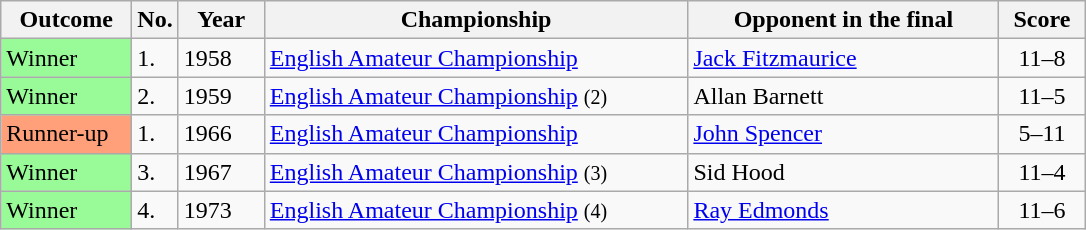<table class="wikitable">
<tr>
<th width="80">Outcome</th>
<th width="20">No.</th>
<th width="50">Year</th>
<th width="275">Championship</th>
<th width="200">Opponent in the final</th>
<th width="50">Score</th>
</tr>
<tr>
<td style="background:#98FB98">Winner</td>
<td>1.</td>
<td>1958</td>
<td><a href='#'>English Amateur Championship</a></td>
<td> <a href='#'>Jack Fitzmaurice</a></td>
<td align="center">11–8</td>
</tr>
<tr>
<td style="background:#98FB98">Winner</td>
<td>2.</td>
<td>1959</td>
<td><a href='#'>English Amateur Championship</a> <small>(2)</small></td>
<td> Allan Barnett</td>
<td align="center">11–5</td>
</tr>
<tr>
<td style="background:#ffa07a;">Runner-up</td>
<td>1.</td>
<td>1966</td>
<td><a href='#'>English Amateur Championship</a></td>
<td> <a href='#'>John Spencer</a></td>
<td align="center">5–11</td>
</tr>
<tr>
<td style="background:#98FB98">Winner</td>
<td>3.</td>
<td>1967</td>
<td><a href='#'>English Amateur Championship</a> <small>(3)</small></td>
<td> Sid Hood</td>
<td align="center">11–4</td>
</tr>
<tr>
<td style="background:#98FB98">Winner</td>
<td>4.</td>
<td>1973</td>
<td><a href='#'>English Amateur Championship</a> <small>(4)</small></td>
<td> <a href='#'>Ray Edmonds</a></td>
<td align="center">11–6</td>
</tr>
</table>
